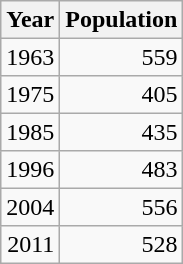<table class="wikitable" style="line-height:1.1em;">
<tr>
<th>Year</th>
<th>Population</th>
</tr>
<tr align="right">
<td>1963</td>
<td>559</td>
</tr>
<tr align="right">
<td>1975</td>
<td>405</td>
</tr>
<tr align="right">
<td>1985</td>
<td>435</td>
</tr>
<tr align="right">
<td>1996</td>
<td>483</td>
</tr>
<tr align="right">
<td>2004</td>
<td>556</td>
</tr>
<tr align="right">
<td>2011</td>
<td>528</td>
</tr>
</table>
